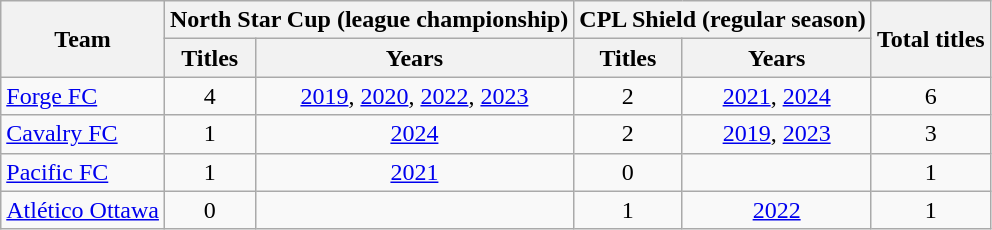<table class="wikitable sortable" style="text-align: center;">
<tr>
<th rowspan="2">Team</th>
<th colspan="2">North Star Cup <strong>(league championship)</strong></th>
<th colspan="2">CPL Shield <strong>(regular season)</strong></th>
<th rowspan="2">Total titles</th>
</tr>
<tr>
<th>Titles</th>
<th>Years</th>
<th>Titles</th>
<th>Years</th>
</tr>
<tr>
<td align=left><a href='#'>Forge FC</a></td>
<td>4</td>
<td><a href='#'>2019</a>, <a href='#'>2020</a>, <a href='#'>2022</a>,  <a href='#'>2023</a></td>
<td>2</td>
<td><a href='#'>2021</a>, <a href='#'>2024</a></td>
<td>6</td>
</tr>
<tr>
<td align=left><a href='#'>Cavalry FC</a></td>
<td>1</td>
<td><a href='#'>2024</a></td>
<td>2</td>
<td><a href='#'>2019</a>, <a href='#'>2023</a></td>
<td>3</td>
</tr>
<tr>
<td align=left><a href='#'>Pacific FC</a></td>
<td>1</td>
<td><a href='#'>2021</a></td>
<td>0</td>
<td></td>
<td>1</td>
</tr>
<tr>
<td align=left><a href='#'>Atlético Ottawa</a></td>
<td>0</td>
<td></td>
<td>1</td>
<td><a href='#'>2022</a></td>
<td>1</td>
</tr>
</table>
